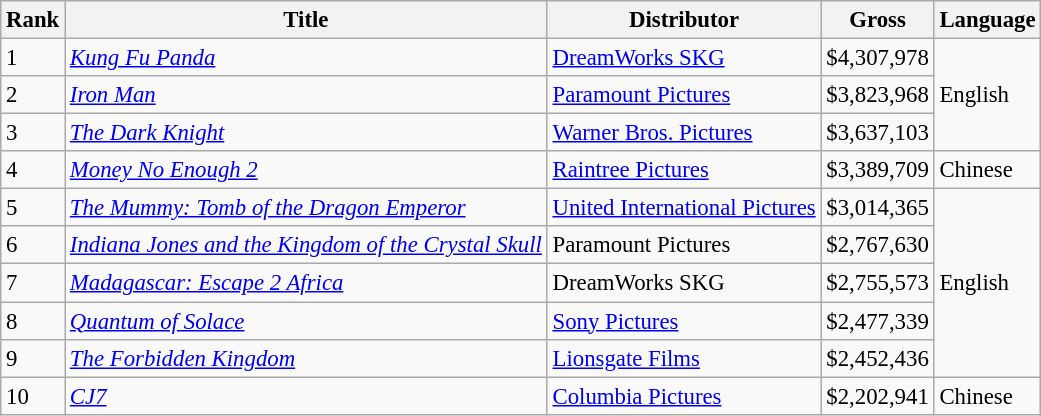<table class="wikitable" style="font-size:95%">
<tr>
<th scope="col">Rank</th>
<th scope="col">Title</th>
<th scope="col">Distributor</th>
<th scope="col">Gross</th>
<th scope="col">Language</th>
</tr>
<tr>
<td>1</td>
<td><em><a href='#'>Kung Fu Panda</a></em></td>
<td><a href='#'>DreamWorks SKG</a></td>
<td>$4,307,978</td>
<td rowspan="3">English</td>
</tr>
<tr>
<td>2</td>
<td><em><a href='#'>Iron Man</a></em></td>
<td><a href='#'>Paramount Pictures</a></td>
<td>$3,823,968</td>
</tr>
<tr>
<td>3</td>
<td><em><a href='#'>The Dark Knight</a></em></td>
<td><a href='#'>Warner Bros. Pictures</a></td>
<td>$3,637,103</td>
</tr>
<tr>
<td>4</td>
<td><em><a href='#'>Money No Enough 2</a></em></td>
<td><a href='#'>Raintree Pictures</a></td>
<td>$3,389,709</td>
<td>Chinese</td>
</tr>
<tr>
<td>5</td>
<td><em><a href='#'>The Mummy: Tomb of the Dragon Emperor</a></em></td>
<td><a href='#'>United International Pictures</a></td>
<td>$3,014,365</td>
<td rowspan="5">English</td>
</tr>
<tr>
<td>6</td>
<td><em><a href='#'>Indiana Jones and the Kingdom of the Crystal Skull</a></em></td>
<td>Paramount Pictures</td>
<td>$2,767,630</td>
</tr>
<tr>
<td>7</td>
<td><em><a href='#'>Madagascar: Escape 2 Africa</a></em></td>
<td>DreamWorks SKG</td>
<td>$2,755,573</td>
</tr>
<tr>
<td>8</td>
<td><em><a href='#'>Quantum of Solace</a></em></td>
<td><a href='#'>Sony Pictures</a></td>
<td>$2,477,339</td>
</tr>
<tr>
<td>9</td>
<td><em><a href='#'>The Forbidden Kingdom</a></em></td>
<td><a href='#'>Lionsgate Films</a></td>
<td>$2,452,436</td>
</tr>
<tr>
<td>10</td>
<td><em><a href='#'>CJ7</a></em></td>
<td><a href='#'>Columbia Pictures</a></td>
<td>$2,202,941</td>
<td>Chinese</td>
</tr>
</table>
